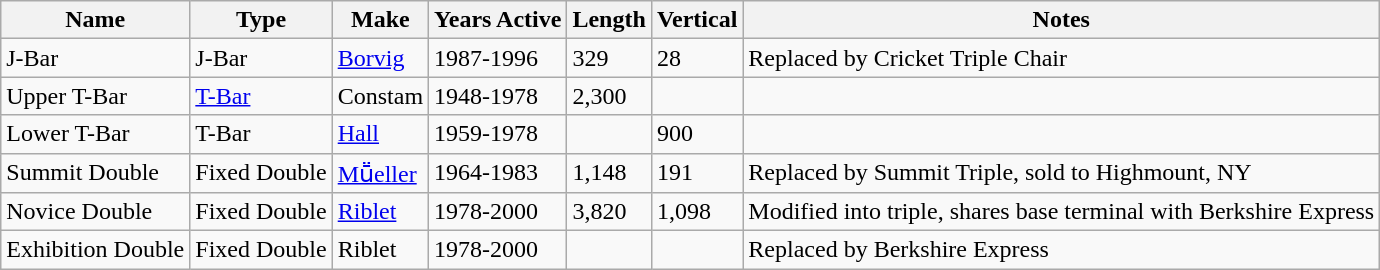<table class="wikitable">
<tr>
<th>Name</th>
<th>Type</th>
<th>Make</th>
<th>Years Active</th>
<th>Length<br></th>
<th>Vertical<br></th>
<th>Notes</th>
</tr>
<tr>
<td>J-Bar</td>
<td>J-Bar</td>
<td><a href='#'>Borvig</a></td>
<td>1987-1996</td>
<td>329</td>
<td>28</td>
<td>Replaced by Cricket Triple Chair</td>
</tr>
<tr>
<td>Upper T-Bar</td>
<td><a href='#'>T-Bar</a></td>
<td>Constam</td>
<td>1948-1978</td>
<td>2,300</td>
<td></td>
<td></td>
</tr>
<tr>
<td>Lower T-Bar</td>
<td>T-Bar</td>
<td><a href='#'>Hall</a></td>
<td>1959-1978</td>
<td></td>
<td>900</td>
<td></td>
</tr>
<tr>
<td>Summit Double</td>
<td>Fixed Double</td>
<td><a href='#'>Mṻeller</a></td>
<td>1964-1983</td>
<td>1,148</td>
<td>191</td>
<td>Replaced by Summit Triple, sold to Highmount, NY</td>
</tr>
<tr>
<td>Novice Double</td>
<td>Fixed Double</td>
<td><a href='#'>Riblet</a></td>
<td>1978-2000</td>
<td>3,820</td>
<td>1,098</td>
<td>Modified into triple, shares base terminal with Berkshire Express</td>
</tr>
<tr>
<td>Exhibition Double</td>
<td>Fixed Double</td>
<td>Riblet</td>
<td>1978-2000</td>
<td></td>
<td></td>
<td>Replaced by Berkshire Express</td>
</tr>
</table>
